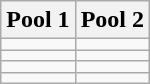<table class="wikitable">
<tr>
<th width=50%>Pool 1</th>
<th width=50%>Pool 2</th>
</tr>
<tr>
<td></td>
<td></td>
</tr>
<tr>
<td></td>
<td></td>
</tr>
<tr>
<td></td>
<td></td>
</tr>
<tr>
<td></td>
<td></td>
</tr>
</table>
